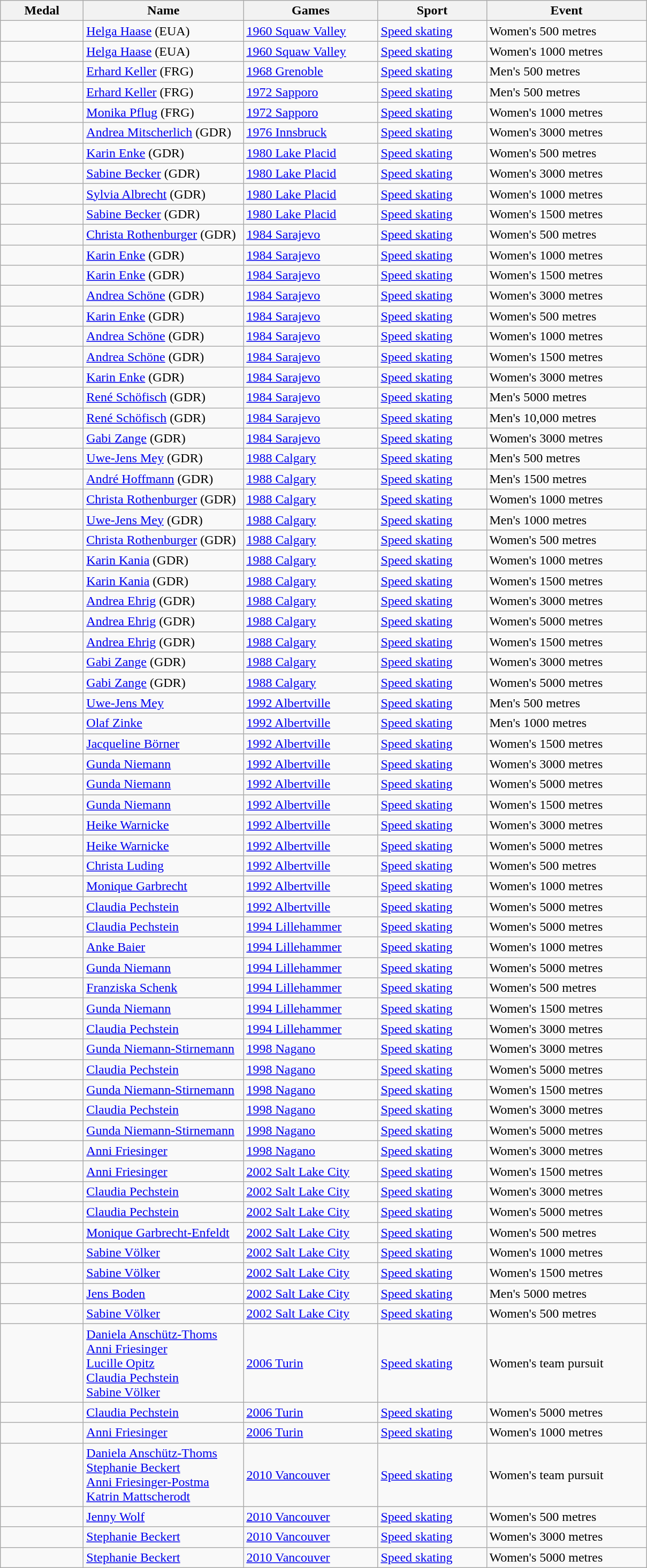<table class="wikitable sortable">
<tr>
<th style="width:6em">Medal</th>
<th style="width:12em">Name</th>
<th style="width:10em">Games</th>
<th style="width:8em">Sport</th>
<th style="width:12em">Event</th>
</tr>
<tr>
<td></td>
<td><a href='#'>Helga Haase</a> (EUA)</td>
<td> <a href='#'>1960 Squaw Valley</a></td>
<td> <a href='#'>Speed skating</a></td>
<td>Women's 500 metres</td>
</tr>
<tr>
<td></td>
<td><a href='#'>Helga Haase</a> (EUA)</td>
<td> <a href='#'>1960 Squaw Valley</a></td>
<td> <a href='#'>Speed skating</a></td>
<td>Women's 1000 metres</td>
</tr>
<tr>
<td></td>
<td><a href='#'>Erhard Keller</a> (FRG)</td>
<td> <a href='#'>1968 Grenoble</a></td>
<td> <a href='#'>Speed skating</a></td>
<td>Men's 500 metres</td>
</tr>
<tr>
<td></td>
<td><a href='#'>Erhard Keller</a> (FRG)</td>
<td> <a href='#'>1972 Sapporo</a></td>
<td> <a href='#'>Speed skating</a></td>
<td>Men's 500 metres</td>
</tr>
<tr>
<td></td>
<td><a href='#'>Monika Pflug</a> (FRG)</td>
<td> <a href='#'>1972 Sapporo</a></td>
<td> <a href='#'>Speed skating</a></td>
<td>Women's 1000 metres</td>
</tr>
<tr>
<td></td>
<td><a href='#'>Andrea Mitscherlich</a> (GDR)</td>
<td> <a href='#'>1976 Innsbruck</a></td>
<td> <a href='#'>Speed skating</a></td>
<td>Women's 3000 metres</td>
</tr>
<tr>
<td></td>
<td><a href='#'>Karin Enke</a> (GDR)</td>
<td> <a href='#'>1980 Lake Placid</a></td>
<td> <a href='#'>Speed skating</a></td>
<td>Women's 500 metres</td>
</tr>
<tr>
<td></td>
<td><a href='#'>Sabine Becker</a> (GDR)</td>
<td> <a href='#'>1980 Lake Placid</a></td>
<td> <a href='#'>Speed skating</a></td>
<td>Women's 3000 metres</td>
</tr>
<tr>
<td></td>
<td><a href='#'>Sylvia Albrecht</a> (GDR)</td>
<td> <a href='#'>1980 Lake Placid</a></td>
<td> <a href='#'>Speed skating</a></td>
<td>Women's 1000 metres</td>
</tr>
<tr>
<td></td>
<td><a href='#'>Sabine Becker</a> (GDR)</td>
<td> <a href='#'>1980 Lake Placid</a></td>
<td> <a href='#'>Speed skating</a></td>
<td>Women's 1500 metres</td>
</tr>
<tr>
<td></td>
<td><a href='#'>Christa Rothenburger</a> (GDR)</td>
<td> <a href='#'>1984 Sarajevo</a></td>
<td> <a href='#'>Speed skating</a></td>
<td>Women's 500 metres</td>
</tr>
<tr>
<td></td>
<td><a href='#'>Karin Enke</a> (GDR)</td>
<td> <a href='#'>1984 Sarajevo</a></td>
<td> <a href='#'>Speed skating</a></td>
<td>Women's 1000 metres</td>
</tr>
<tr>
<td></td>
<td><a href='#'>Karin Enke</a> (GDR)</td>
<td> <a href='#'>1984 Sarajevo</a></td>
<td> <a href='#'>Speed skating</a></td>
<td>Women's 1500 metres</td>
</tr>
<tr>
<td></td>
<td><a href='#'>Andrea Schöne</a> (GDR)</td>
<td> <a href='#'>1984 Sarajevo</a></td>
<td> <a href='#'>Speed skating</a></td>
<td>Women's 3000 metres</td>
</tr>
<tr>
<td></td>
<td><a href='#'>Karin Enke</a> (GDR)</td>
<td> <a href='#'>1984 Sarajevo</a></td>
<td> <a href='#'>Speed skating</a></td>
<td>Women's 500 metres</td>
</tr>
<tr>
<td></td>
<td><a href='#'>Andrea Schöne</a> (GDR)</td>
<td> <a href='#'>1984 Sarajevo</a></td>
<td> <a href='#'>Speed skating</a></td>
<td>Women's 1000 metres</td>
</tr>
<tr>
<td></td>
<td><a href='#'>Andrea Schöne</a> (GDR)</td>
<td> <a href='#'>1984 Sarajevo</a></td>
<td> <a href='#'>Speed skating</a></td>
<td>Women's 1500 metres</td>
</tr>
<tr>
<td></td>
<td><a href='#'>Karin Enke</a> (GDR)</td>
<td> <a href='#'>1984 Sarajevo</a></td>
<td> <a href='#'>Speed skating</a></td>
<td>Women's 3000 metres</td>
</tr>
<tr>
<td></td>
<td><a href='#'>René Schöfisch</a> (GDR)</td>
<td> <a href='#'>1984 Sarajevo</a></td>
<td> <a href='#'>Speed skating</a></td>
<td>Men's 5000 metres</td>
</tr>
<tr>
<td></td>
<td><a href='#'>René Schöfisch</a> (GDR)</td>
<td> <a href='#'>1984 Sarajevo</a></td>
<td> <a href='#'>Speed skating</a></td>
<td>Men's 10,000 metres</td>
</tr>
<tr>
<td></td>
<td><a href='#'>Gabi Zange</a> (GDR)</td>
<td> <a href='#'>1984 Sarajevo</a></td>
<td> <a href='#'>Speed skating</a></td>
<td>Women's 3000 metres</td>
</tr>
<tr>
<td></td>
<td><a href='#'>Uwe-Jens Mey</a> (GDR)</td>
<td> <a href='#'>1988 Calgary</a></td>
<td> <a href='#'>Speed skating</a></td>
<td>Men's 500 metres</td>
</tr>
<tr>
<td></td>
<td><a href='#'>André Hoffmann</a> (GDR)</td>
<td> <a href='#'>1988 Calgary</a></td>
<td> <a href='#'>Speed skating</a></td>
<td>Men's 1500 metres</td>
</tr>
<tr>
<td></td>
<td><a href='#'>Christa Rothenburger</a> (GDR)</td>
<td> <a href='#'>1988 Calgary</a></td>
<td> <a href='#'>Speed skating</a></td>
<td>Women's 1000 metres</td>
</tr>
<tr>
<td></td>
<td><a href='#'>Uwe-Jens Mey</a> (GDR)</td>
<td> <a href='#'>1988 Calgary</a></td>
<td> <a href='#'>Speed skating</a></td>
<td>Men's 1000 metres</td>
</tr>
<tr>
<td></td>
<td><a href='#'>Christa Rothenburger</a> (GDR)</td>
<td> <a href='#'>1988 Calgary</a></td>
<td> <a href='#'>Speed skating</a></td>
<td>Women's 500 metres</td>
</tr>
<tr>
<td></td>
<td><a href='#'>Karin Kania</a> (GDR)</td>
<td> <a href='#'>1988 Calgary</a></td>
<td> <a href='#'>Speed skating</a></td>
<td>Women's 1000 metres</td>
</tr>
<tr>
<td></td>
<td><a href='#'>Karin Kania</a> (GDR)</td>
<td> <a href='#'>1988 Calgary</a></td>
<td> <a href='#'>Speed skating</a></td>
<td>Women's 1500 metres</td>
</tr>
<tr>
<td></td>
<td><a href='#'>Andrea Ehrig</a> (GDR)</td>
<td> <a href='#'>1988 Calgary</a></td>
<td> <a href='#'>Speed skating</a></td>
<td>Women's 3000 metres</td>
</tr>
<tr>
<td></td>
<td><a href='#'>Andrea Ehrig</a> (GDR)</td>
<td> <a href='#'>1988 Calgary</a></td>
<td> <a href='#'>Speed skating</a></td>
<td>Women's 5000 metres</td>
</tr>
<tr>
<td></td>
<td><a href='#'>Andrea Ehrig</a> (GDR)</td>
<td> <a href='#'>1988 Calgary</a></td>
<td> <a href='#'>Speed skating</a></td>
<td>Women's 1500 metres</td>
</tr>
<tr>
<td></td>
<td><a href='#'>Gabi Zange</a> (GDR)</td>
<td> <a href='#'>1988 Calgary</a></td>
<td> <a href='#'>Speed skating</a></td>
<td>Women's 3000 metres</td>
</tr>
<tr>
<td></td>
<td><a href='#'>Gabi Zange</a> (GDR)</td>
<td> <a href='#'>1988 Calgary</a></td>
<td> <a href='#'>Speed skating</a></td>
<td>Women's 5000 metres</td>
</tr>
<tr>
<td></td>
<td><a href='#'>Uwe-Jens Mey</a></td>
<td> <a href='#'>1992 Albertville</a></td>
<td> <a href='#'>Speed skating</a></td>
<td>Men's 500 metres</td>
</tr>
<tr>
<td></td>
<td><a href='#'>Olaf Zinke</a></td>
<td> <a href='#'>1992 Albertville</a></td>
<td> <a href='#'>Speed skating</a></td>
<td>Men's 1000 metres</td>
</tr>
<tr>
<td></td>
<td><a href='#'>Jacqueline Börner</a></td>
<td> <a href='#'>1992 Albertville</a></td>
<td> <a href='#'>Speed skating</a></td>
<td>Women's 1500 metres</td>
</tr>
<tr>
<td></td>
<td><a href='#'>Gunda Niemann</a></td>
<td> <a href='#'>1992 Albertville</a></td>
<td> <a href='#'>Speed skating</a></td>
<td>Women's 3000 metres</td>
</tr>
<tr>
<td></td>
<td><a href='#'>Gunda Niemann</a></td>
<td> <a href='#'>1992 Albertville</a></td>
<td> <a href='#'>Speed skating</a></td>
<td>Women's 5000 metres</td>
</tr>
<tr>
<td></td>
<td><a href='#'>Gunda Niemann</a></td>
<td> <a href='#'>1992 Albertville</a></td>
<td> <a href='#'>Speed skating</a></td>
<td>Women's 1500 metres</td>
</tr>
<tr>
<td></td>
<td><a href='#'>Heike Warnicke</a></td>
<td> <a href='#'>1992 Albertville</a></td>
<td> <a href='#'>Speed skating</a></td>
<td>Women's 3000 metres</td>
</tr>
<tr>
<td></td>
<td><a href='#'>Heike Warnicke</a></td>
<td> <a href='#'>1992 Albertville</a></td>
<td> <a href='#'>Speed skating</a></td>
<td>Women's 5000 metres</td>
</tr>
<tr>
<td></td>
<td><a href='#'>Christa Luding</a></td>
<td> <a href='#'>1992 Albertville</a></td>
<td> <a href='#'>Speed skating</a></td>
<td>Women's 500 metres</td>
</tr>
<tr>
<td></td>
<td><a href='#'>Monique Garbrecht</a></td>
<td> <a href='#'>1992 Albertville</a></td>
<td> <a href='#'>Speed skating</a></td>
<td>Women's 1000 metres</td>
</tr>
<tr>
<td></td>
<td><a href='#'>Claudia Pechstein</a></td>
<td> <a href='#'>1992 Albertville</a></td>
<td> <a href='#'>Speed skating</a></td>
<td>Women's 5000 metres</td>
</tr>
<tr>
<td></td>
<td><a href='#'>Claudia Pechstein</a></td>
<td> <a href='#'>1994 Lillehammer</a></td>
<td> <a href='#'>Speed skating</a></td>
<td>Women's 5000 metres</td>
</tr>
<tr>
<td></td>
<td><a href='#'>Anke Baier</a></td>
<td> <a href='#'>1994 Lillehammer</a></td>
<td> <a href='#'>Speed skating</a></td>
<td>Women's 1000 metres</td>
</tr>
<tr>
<td></td>
<td><a href='#'>Gunda Niemann</a></td>
<td> <a href='#'>1994 Lillehammer</a></td>
<td> <a href='#'>Speed skating</a></td>
<td>Women's 5000 metres</td>
</tr>
<tr>
<td></td>
<td><a href='#'>Franziska Schenk</a></td>
<td> <a href='#'>1994 Lillehammer</a></td>
<td> <a href='#'>Speed skating</a></td>
<td>Women's 500 metres</td>
</tr>
<tr>
<td></td>
<td><a href='#'>Gunda Niemann</a></td>
<td> <a href='#'>1994 Lillehammer</a></td>
<td> <a href='#'>Speed skating</a></td>
<td>Women's 1500 metres</td>
</tr>
<tr>
<td></td>
<td><a href='#'>Claudia Pechstein</a></td>
<td> <a href='#'>1994 Lillehammer</a></td>
<td> <a href='#'>Speed skating</a></td>
<td>Women's 3000 metres</td>
</tr>
<tr>
<td></td>
<td><a href='#'>Gunda Niemann-Stirnemann</a></td>
<td> <a href='#'>1998 Nagano</a></td>
<td> <a href='#'>Speed skating</a></td>
<td>Women's 3000 metres</td>
</tr>
<tr>
<td></td>
<td><a href='#'>Claudia Pechstein</a></td>
<td> <a href='#'>1998 Nagano</a></td>
<td> <a href='#'>Speed skating</a></td>
<td>Women's 5000 metres</td>
</tr>
<tr>
<td></td>
<td><a href='#'>Gunda Niemann-Stirnemann</a></td>
<td> <a href='#'>1998 Nagano</a></td>
<td> <a href='#'>Speed skating</a></td>
<td>Women's 1500 metres</td>
</tr>
<tr>
<td></td>
<td><a href='#'>Claudia Pechstein</a></td>
<td> <a href='#'>1998 Nagano</a></td>
<td> <a href='#'>Speed skating</a></td>
<td>Women's 3000 metres</td>
</tr>
<tr>
<td></td>
<td><a href='#'>Gunda Niemann-Stirnemann</a></td>
<td> <a href='#'>1998 Nagano</a></td>
<td> <a href='#'>Speed skating</a></td>
<td>Women's 5000 metres</td>
</tr>
<tr>
<td></td>
<td><a href='#'>Anni Friesinger</a></td>
<td> <a href='#'>1998 Nagano</a></td>
<td> <a href='#'>Speed skating</a></td>
<td>Women's 3000 metres</td>
</tr>
<tr>
<td></td>
<td><a href='#'>Anni Friesinger</a></td>
<td> <a href='#'>2002 Salt Lake City</a></td>
<td> <a href='#'>Speed skating</a></td>
<td>Women's 1500 metres</td>
</tr>
<tr>
<td></td>
<td><a href='#'>Claudia Pechstein</a></td>
<td> <a href='#'>2002 Salt Lake City</a></td>
<td> <a href='#'>Speed skating</a></td>
<td>Women's 3000 metres</td>
</tr>
<tr>
<td></td>
<td><a href='#'>Claudia Pechstein</a></td>
<td> <a href='#'>2002 Salt Lake City</a></td>
<td> <a href='#'>Speed skating</a></td>
<td>Women's 5000 metres</td>
</tr>
<tr>
<td></td>
<td><a href='#'>Monique Garbrecht-Enfeldt</a></td>
<td> <a href='#'>2002 Salt Lake City</a></td>
<td> <a href='#'>Speed skating</a></td>
<td>Women's 500 metres</td>
</tr>
<tr>
<td></td>
<td><a href='#'>Sabine Völker</a></td>
<td> <a href='#'>2002 Salt Lake City</a></td>
<td> <a href='#'>Speed skating</a></td>
<td>Women's 1000 metres</td>
</tr>
<tr>
<td></td>
<td><a href='#'>Sabine Völker</a></td>
<td> <a href='#'>2002 Salt Lake City</a></td>
<td> <a href='#'>Speed skating</a></td>
<td>Women's 1500 metres</td>
</tr>
<tr>
<td></td>
<td><a href='#'>Jens Boden</a></td>
<td> <a href='#'>2002 Salt Lake City</a></td>
<td> <a href='#'>Speed skating</a></td>
<td>Men's 5000 metres</td>
</tr>
<tr>
<td></td>
<td><a href='#'>Sabine Völker</a></td>
<td> <a href='#'>2002 Salt Lake City</a></td>
<td> <a href='#'>Speed skating</a></td>
<td>Women's 500 metres</td>
</tr>
<tr>
<td></td>
<td><a href='#'>Daniela Anschütz-Thoms</a><br><a href='#'>Anni Friesinger</a><br><a href='#'>Lucille Opitz</a><br><a href='#'>Claudia Pechstein</a><br><a href='#'>Sabine Völker</a></td>
<td> <a href='#'>2006 Turin</a></td>
<td> <a href='#'>Speed skating</a></td>
<td>Women's team pursuit</td>
</tr>
<tr>
<td></td>
<td><a href='#'>Claudia Pechstein</a></td>
<td> <a href='#'>2006 Turin</a></td>
<td> <a href='#'>Speed skating</a></td>
<td>Women's 5000 metres</td>
</tr>
<tr>
<td></td>
<td><a href='#'>Anni Friesinger</a></td>
<td> <a href='#'>2006 Turin</a></td>
<td> <a href='#'>Speed skating</a></td>
<td>Women's 1000 metres</td>
</tr>
<tr>
<td></td>
<td><a href='#'>Daniela Anschütz-Thoms</a><br><a href='#'>Stephanie Beckert</a><br><a href='#'>Anni Friesinger-Postma</a><br><a href='#'>Katrin Mattscherodt</a></td>
<td> <a href='#'>2010 Vancouver</a></td>
<td> <a href='#'>Speed skating</a></td>
<td>Women's team pursuit</td>
</tr>
<tr>
<td></td>
<td><a href='#'>Jenny Wolf</a></td>
<td> <a href='#'>2010 Vancouver</a></td>
<td> <a href='#'>Speed skating</a></td>
<td>Women's 500 metres</td>
</tr>
<tr>
<td></td>
<td><a href='#'>Stephanie Beckert</a></td>
<td> <a href='#'>2010 Vancouver</a></td>
<td> <a href='#'>Speed skating</a></td>
<td>Women's 3000 metres</td>
</tr>
<tr>
<td></td>
<td><a href='#'>Stephanie Beckert</a></td>
<td> <a href='#'>2010 Vancouver</a></td>
<td> <a href='#'>Speed skating</a></td>
<td>Women's 5000 metres</td>
</tr>
</table>
